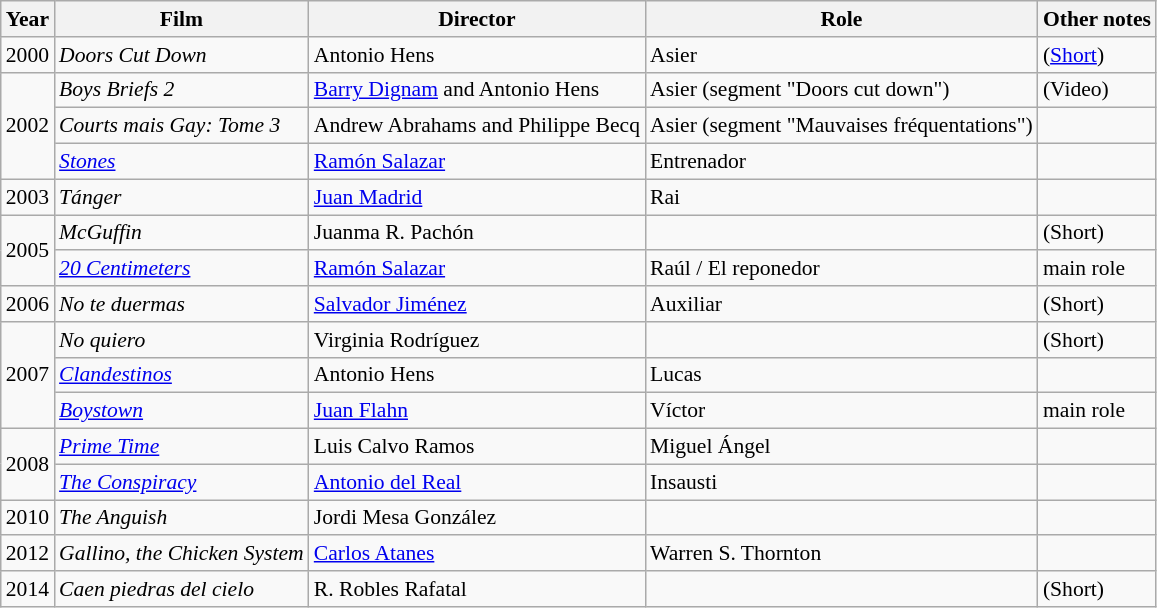<table class="wikitable" style="font-size: 90%;">
<tr>
<th>Year</th>
<th>Film</th>
<th>Director</th>
<th>Role</th>
<th>Other notes</th>
</tr>
<tr>
<td>2000</td>
<td><em>Doors Cut Down</em></td>
<td>Antonio Hens</td>
<td>Asier</td>
<td>(<a href='#'>Short</a>)</td>
</tr>
<tr>
<td rowspan=3>2002</td>
<td><em>Boys Briefs 2</em></td>
<td><a href='#'>Barry Dignam</a> and Antonio Hens</td>
<td>Asier (segment "Doors cut down")</td>
<td>(Video)</td>
</tr>
<tr>
<td><em>Courts mais Gay: Tome 3</em></td>
<td>Andrew Abrahams and Philippe Becq</td>
<td>Asier (segment "Mauvaises fréquentations")</td>
<td></td>
</tr>
<tr>
<td><em><a href='#'>Stones</a></em></td>
<td><a href='#'>Ramón Salazar</a></td>
<td>Entrenador</td>
<td></td>
</tr>
<tr>
<td>2003</td>
<td><em>Tánger</em></td>
<td><a href='#'>Juan Madrid</a></td>
<td>Rai</td>
<td></td>
</tr>
<tr>
<td rowspan=2>2005</td>
<td><em>McGuffin</em></td>
<td>Juanma R. Pachón</td>
<td></td>
<td>(Short)</td>
</tr>
<tr>
<td><em><a href='#'>20 Centimeters</a></em></td>
<td><a href='#'>Ramón Salazar</a></td>
<td>Raúl / El reponedor</td>
<td>main role</td>
</tr>
<tr>
<td>2006</td>
<td><em>No te duermas</em></td>
<td><a href='#'>Salvador Jiménez</a></td>
<td>Auxiliar</td>
<td>(Short)</td>
</tr>
<tr>
<td rowspan=3>2007</td>
<td><em>No quiero</em></td>
<td>Virginia Rodríguez</td>
<td></td>
<td>(Short)</td>
</tr>
<tr>
<td><em><a href='#'>Clandestinos</a></em></td>
<td>Antonio Hens</td>
<td>Lucas</td>
<td></td>
</tr>
<tr>
<td><em><a href='#'>Boystown</a></em></td>
<td><a href='#'>Juan Flahn</a></td>
<td>Víctor</td>
<td>main role</td>
</tr>
<tr>
<td rowspan=2>2008</td>
<td><em><a href='#'>Prime Time</a></em></td>
<td>Luis Calvo Ramos</td>
<td>Miguel Ángel</td>
<td></td>
</tr>
<tr>
<td><em><a href='#'>The Conspiracy</a></em></td>
<td><a href='#'>Antonio del Real</a></td>
<td>Insausti</td>
<td></td>
</tr>
<tr>
<td>2010</td>
<td><em>The Anguish</em></td>
<td>Jordi Mesa González</td>
<td></td>
<td></td>
</tr>
<tr>
<td>2012</td>
<td><em>Gallino, the Chicken System</em></td>
<td><a href='#'>Carlos Atanes</a></td>
<td>Warren S. Thornton</td>
<td></td>
</tr>
<tr>
<td>2014</td>
<td><em>Caen piedras del cielo</em></td>
<td>R. Robles Rafatal</td>
<td></td>
<td>(Short)</td>
</tr>
</table>
